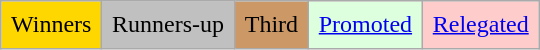<table class="wikitable">
<tr>
<td style="background-color:gold;padding:0.4em">Winners</td>
<td style="background-color:silver;padding:0.4em">Runners-up</td>
<td style="background-color:#cc9966;padding:0.4em">Third</td>
<td style="background-color:#DFD;padding:0.4em"><a href='#'>Promoted</a></td>
<td style="background-color:#FCC;padding:0.4em"><a href='#'>Relegated</a></td>
</tr>
</table>
